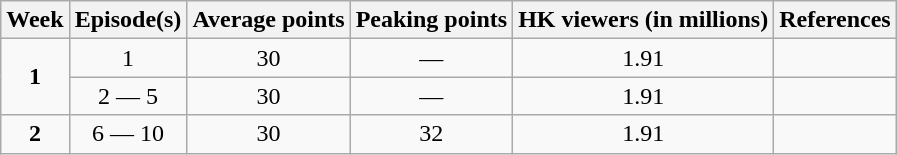<table class="wikitable" style="text-align:center;">
<tr>
<th>Week</th>
<th>Episode(s)</th>
<th>Average points</th>
<th>Peaking points</th>
<th>HK viewers (in millions)</th>
<th>References</th>
</tr>
<tr>
<td rowspan="2"><strong>1</strong></td>
<td>1</td>
<td>30</td>
<td>—</td>
<td>1.91</td>
<td></td>
</tr>
<tr>
<td>2 — 5</td>
<td>30</td>
<td>—</td>
<td>1.91</td>
<td></td>
</tr>
<tr>
<td><strong>2</strong></td>
<td>6 — 10</td>
<td>30</td>
<td>32</td>
<td>1.91</td>
<td></td>
</tr>
</table>
